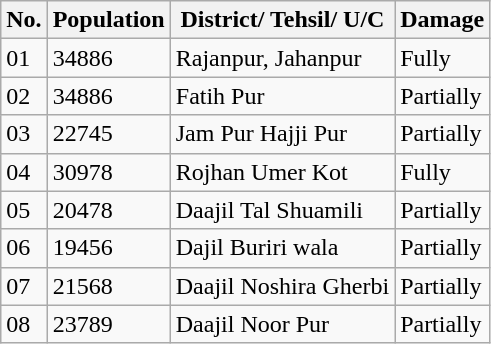<table class="wikitable">
<tr>
<th>No.</th>
<th>Population</th>
<th>District/ Tehsil/ U/C</th>
<th>Damage</th>
</tr>
<tr>
<td>01</td>
<td>34886</td>
<td>Rajanpur, Jahanpur</td>
<td>Fully</td>
</tr>
<tr>
<td>02</td>
<td>34886</td>
<td>Fatih Pur</td>
<td>Partially</td>
</tr>
<tr>
<td>03</td>
<td>22745</td>
<td>Jam Pur Hajji Pur</td>
<td>Partially</td>
</tr>
<tr>
<td>04</td>
<td>30978</td>
<td>Rojhan Umer Kot</td>
<td>Fully</td>
</tr>
<tr>
<td>05</td>
<td>20478</td>
<td>Daajil Tal Shuamili</td>
<td>Partially</td>
</tr>
<tr>
<td>06</td>
<td>19456</td>
<td>Dajil Buriri wala</td>
<td>Partially</td>
</tr>
<tr>
<td>07</td>
<td>21568</td>
<td>Daajil Noshira Gherbi</td>
<td>Partially</td>
</tr>
<tr>
<td>08</td>
<td>23789</td>
<td>Daajil Noor Pur</td>
<td>Partially</td>
</tr>
</table>
